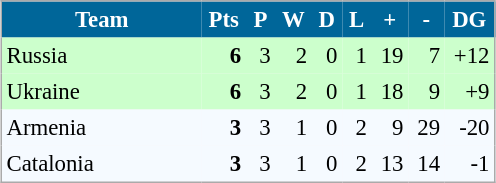<table align=center cellpadding="3" cellspacing="0" style="background: #f9f9f9; border: 1px #aaa solid; border-collapse: collapse; font-size: 95%;" width=330>
<tr bgcolor=#006699 style="color:white;">
<th width=34%>Team</th>
<th width=5%>Pts</th>
<th width=5%>P</th>
<th width=5%>W</th>
<th width=5%>D</th>
<th width=5%>L</th>
<th width=5%>+</th>
<th width=5%>-</th>
<th width=5%>DG</th>
</tr>
<tr align=right bgcolor=#ccffcc>
<td align=left> Russia</td>
<td><strong>6</strong></td>
<td>3</td>
<td>2</td>
<td>0</td>
<td>1</td>
<td>19</td>
<td>7</td>
<td>+12</td>
</tr>
<tr align=right bgcolor=#ccffcc>
<td align=left> Ukraine</td>
<td><strong>6</strong></td>
<td>3</td>
<td>2</td>
<td>0</td>
<td>1</td>
<td>18</td>
<td>9</td>
<td>+9</td>
</tr>
<tr align=right bgcolor=#f5faff>
<td align=left> Armenia</td>
<td><strong>3</strong></td>
<td>3</td>
<td>1</td>
<td>0</td>
<td>2</td>
<td>9</td>
<td>29</td>
<td>-20</td>
</tr>
<tr align=right bgcolor=#f5faff>
<td align=left> Catalonia</td>
<td><strong>3</strong></td>
<td>3</td>
<td>1</td>
<td>0</td>
<td>2</td>
<td>13</td>
<td>14</td>
<td>-1</td>
</tr>
</table>
